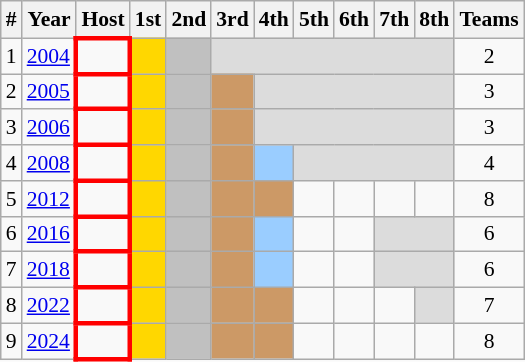<table class="wikitable sortable" style="text-align:left; font-size:90%">
<tr>
<th>#</th>
<th>Year</th>
<th>Host</th>
<th>1st</th>
<th>2nd</th>
<th>3rd</th>
<th>4th</th>
<th>5th</th>
<th>6th</th>
<th>7th</th>
<th>8th</th>
<th>Teams</th>
</tr>
<tr>
<td align="center">1</td>
<td align="center"><a href='#'>2004</a></td>
<td style="border:3px solid red"></td>
<td bgcolor=gold></td>
<td bgcolor=silver></td>
<td colspan=6 bgcolor=#DCDCDC></td>
<td align="center">2</td>
</tr>
<tr>
<td align="center">2</td>
<td align="center"><a href='#'>2005</a></td>
<td style="border:3px solid red"></td>
<td bgcolor=gold></td>
<td bgcolor=silver></td>
<td bgcolor=cc9966></td>
<td colspan=5 bgcolor=#DCDCDC></td>
<td align="center">3</td>
</tr>
<tr>
<td align="center">3</td>
<td align="center"><a href='#'>2006</a></td>
<td style="border:3px solid red"></td>
<td bgcolor=gold></td>
<td bgcolor=silver></td>
<td bgcolor=cc9966></td>
<td colspan=5 bgcolor=#DCDCDC></td>
<td align="center">3</td>
</tr>
<tr>
<td align="center">4</td>
<td align="center"><a href='#'>2008</a></td>
<td style="border:3px solid red"></td>
<td bgcolor=gold></td>
<td bgcolor=silver></td>
<td bgcolor=cc9966></td>
<td bgcolor=9acdff></td>
<td colspan=4 bgcolor=#DCDCDC></td>
<td align="center">4</td>
</tr>
<tr>
<td align="center">5</td>
<td align="center"><a href='#'>2012</a></td>
<td style="border:3px solid red"></td>
<td bgcolor=gold></td>
<td bgcolor=silver></td>
<td bgcolor=cc9966></td>
<td bgcolor=cc9966></td>
<td></td>
<td></td>
<td></td>
<td></td>
<td align="center">8</td>
</tr>
<tr>
<td align="center">6</td>
<td align="center"><a href='#'>2016</a></td>
<td style="border:3px solid red"></td>
<td bgcolor=gold></td>
<td bgcolor=silver></td>
<td bgcolor=cc9966></td>
<td bgcolor=9acdff></td>
<td></td>
<td></td>
<td colspan=2 bgcolor=#DCDCDC></td>
<td align="center">6</td>
</tr>
<tr>
<td align="center">7</td>
<td align="center"><a href='#'>2018</a></td>
<td style="border:3px solid red"></td>
<td bgcolor=gold></td>
<td bgcolor=silver></td>
<td bgcolor=cc9966></td>
<td bgcolor=9acdff></td>
<td></td>
<td></td>
<td colspan=2 bgcolor=#DCDCDC></td>
<td align="center">6</td>
</tr>
<tr>
<td align="center">8</td>
<td align="center"><a href='#'>2022</a></td>
<td style="border:3px solid red"></td>
<td bgcolor=gold></td>
<td bgcolor=silver></td>
<td bgcolor=cc9966></td>
<td bgcolor=cc9966></td>
<td></td>
<td></td>
<td></td>
<td colspan=1 bgcolor=#DCDCDC></td>
<td align="center">7</td>
</tr>
<tr>
<td align="center">9</td>
<td align="center"><a href='#'>2024</a></td>
<td style="border:3px solid red"></td>
<td bgcolor=gold></td>
<td bgcolor=silver></td>
<td bgcolor=cc9966></td>
<td bgcolor=cc9966></td>
<td></td>
<td></td>
<td></td>
<td></td>
<td align="center">8</td>
</tr>
</table>
